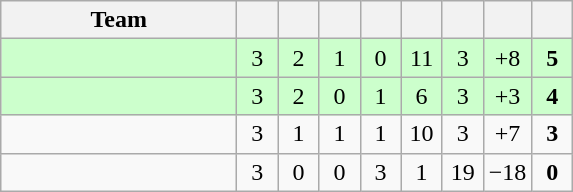<table class="wikitable" style="text-align:center;">
<tr>
<th width=150>Team</th>
<th width=20></th>
<th width=20></th>
<th width=20></th>
<th width=20></th>
<th width=20></th>
<th width=20></th>
<th width=20></th>
<th width=20></th>
</tr>
<tr bgcolor=#ccffcc>
<td align=left></td>
<td>3</td>
<td>2</td>
<td>1</td>
<td>0</td>
<td>11</td>
<td>3</td>
<td>+8</td>
<td><strong>5</strong></td>
</tr>
<tr bgcolor=#ccffcc>
<td align=left></td>
<td>3</td>
<td>2</td>
<td>0</td>
<td>1</td>
<td>6</td>
<td>3</td>
<td>+3</td>
<td><strong>4</strong></td>
</tr>
<tr>
<td align=left></td>
<td>3</td>
<td>1</td>
<td>1</td>
<td>1</td>
<td>10</td>
<td>3</td>
<td>+7</td>
<td><strong>3</strong></td>
</tr>
<tr>
<td align=left></td>
<td>3</td>
<td>0</td>
<td>0</td>
<td>3</td>
<td>1</td>
<td>19</td>
<td>−18</td>
<td><strong>0</strong></td>
</tr>
</table>
